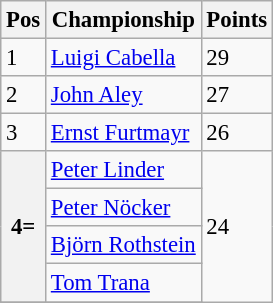<table class="wikitable" style="font-size: 95%;">
<tr>
<th>Pos</th>
<th>Championship</th>
<th>Points</th>
</tr>
<tr>
<td>1</td>
<td> <a href='#'>Luigi Cabella</a></td>
<td>29</td>
</tr>
<tr>
<td>2</td>
<td> <a href='#'>John Aley</a></td>
<td>27</td>
</tr>
<tr>
<td>3</td>
<td> <a href='#'>Ernst Furtmayr</a></td>
<td>26</td>
</tr>
<tr>
<th rowspan=4>4=</th>
<td> <a href='#'>Peter Linder</a></td>
<td rowspan=5>24</td>
</tr>
<tr>
<td> <a href='#'>Peter Nöcker</a></td>
</tr>
<tr>
<td> <a href='#'>Björn Rothstein</a></td>
</tr>
<tr>
<td> <a href='#'>Tom Trana</a></td>
</tr>
<tr>
</tr>
</table>
